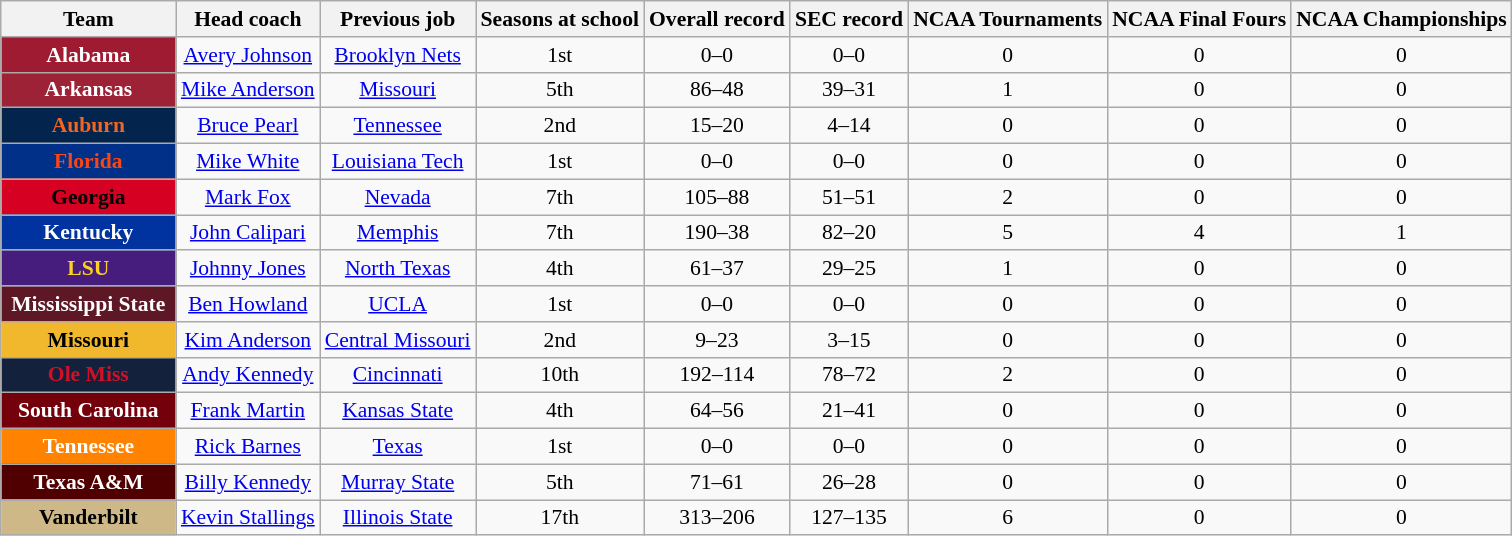<table class="wikitable sortable" style="text-align: center;font-size:90%;">
<tr>
<th width="110">Team</th>
<th>Head coach</th>
<th>Previous job</th>
<th>Seasons at school</th>
<th>Overall record</th>
<th>SEC record</th>
<th>NCAA Tournaments</th>
<th>NCAA Final Fours</th>
<th>NCAA Championships</th>
</tr>
<tr>
<th style="background:#9E1B32; color:#FFFFFF;">Alabama</th>
<td><a href='#'>Avery Johnson</a></td>
<td><a href='#'>Brooklyn Nets</a></td>
<td>1st</td>
<td>0–0</td>
<td>0–0</td>
<td>0</td>
<td>0</td>
<td>0</td>
</tr>
<tr>
<th style="background:#9D2235; color:#FFFFFF;">Arkansas</th>
<td><a href='#'>Mike Anderson</a></td>
<td><a href='#'>Missouri</a></td>
<td>5th</td>
<td>86–48</td>
<td>39–31</td>
<td>1</td>
<td>0</td>
<td>0</td>
</tr>
<tr>
<th style="background:#03244D; color:#F26522;">Auburn</th>
<td><a href='#'>Bruce Pearl</a></td>
<td><a href='#'>Tennessee</a></td>
<td>2nd</td>
<td>15–20</td>
<td>4–14</td>
<td>0</td>
<td>0</td>
<td>0</td>
</tr>
<tr>
<th style="background:#003087; color:#FA4616;">Florida</th>
<td><a href='#'>Mike White</a></td>
<td><a href='#'>Louisiana Tech</a></td>
<td>1st</td>
<td>0–0</td>
<td>0–0</td>
<td>0</td>
<td>0</td>
<td>0</td>
</tr>
<tr>
<th style="background:#D60022; color:#000000;">Georgia</th>
<td><a href='#'>Mark Fox</a></td>
<td><a href='#'>Nevada</a></td>
<td>7th</td>
<td>105–88</td>
<td>51–51</td>
<td>2</td>
<td>0</td>
<td>0</td>
</tr>
<tr>
<th style="background:#0033A0; color:#FFFFFF;">Kentucky</th>
<td><a href='#'>John Calipari</a></td>
<td><a href='#'>Memphis</a></td>
<td>7th</td>
<td>190–38</td>
<td>82–20</td>
<td>5</td>
<td>4</td>
<td>1</td>
</tr>
<tr>
<th style="background:#461D7C; color:#FDD023;">LSU</th>
<td><a href='#'>Johnny Jones</a></td>
<td><a href='#'>North Texas</a></td>
<td>4th</td>
<td>61–37</td>
<td>29–25</td>
<td>1</td>
<td>0</td>
<td>0</td>
</tr>
<tr>
<th style="background:#5D1725; color:#FFFFFF;">Mississippi State</th>
<td><a href='#'>Ben Howland</a></td>
<td><a href='#'>UCLA</a></td>
<td>1st</td>
<td>0–0</td>
<td>0–0</td>
<td>0</td>
<td>0</td>
<td>0</td>
</tr>
<tr>
<th style="background:#F1B82D; color:#000000;">Missouri</th>
<td><a href='#'>Kim Anderson</a></td>
<td><a href='#'>Central Missouri</a></td>
<td>2nd</td>
<td>9–23</td>
<td>3–15</td>
<td>0</td>
<td>0</td>
<td>0</td>
</tr>
<tr>
<th style="background:#14213D; color:#CE1126;">Ole Miss</th>
<td><a href='#'>Andy Kennedy</a></td>
<td><a href='#'>Cincinnati</a></td>
<td>10th</td>
<td>192–114</td>
<td>78–72</td>
<td>2</td>
<td>0</td>
<td>0</td>
</tr>
<tr>
<th style="background:#73000A; color:#FFFFFF;">South Carolina</th>
<td><a href='#'>Frank Martin</a></td>
<td><a href='#'>Kansas State</a></td>
<td>4th</td>
<td>64–56</td>
<td>21–41</td>
<td>0</td>
<td>0</td>
<td>0</td>
</tr>
<tr>
<th style="background:#FF8200; color:#FFFFFF;">Tennessee</th>
<td><a href='#'>Rick Barnes</a></td>
<td><a href='#'>Texas</a></td>
<td>1st</td>
<td>0–0</td>
<td>0–0</td>
<td>0</td>
<td>0</td>
<td>0</td>
</tr>
<tr>
<th style="background:#500000; color:#FFFFFF;">Texas A&M</th>
<td><a href='#'>Billy Kennedy</a></td>
<td><a href='#'>Murray State</a></td>
<td>5th</td>
<td>71–61</td>
<td>26–28</td>
<td>0</td>
<td>0</td>
<td>0</td>
</tr>
<tr>
<th style="background:#CEB888; color:#000000;">Vanderbilt</th>
<td><a href='#'>Kevin Stallings</a></td>
<td><a href='#'>Illinois State</a></td>
<td>17th</td>
<td>313–206</td>
<td>127–135</td>
<td>6</td>
<td>0</td>
<td>0</td>
</tr>
</table>
